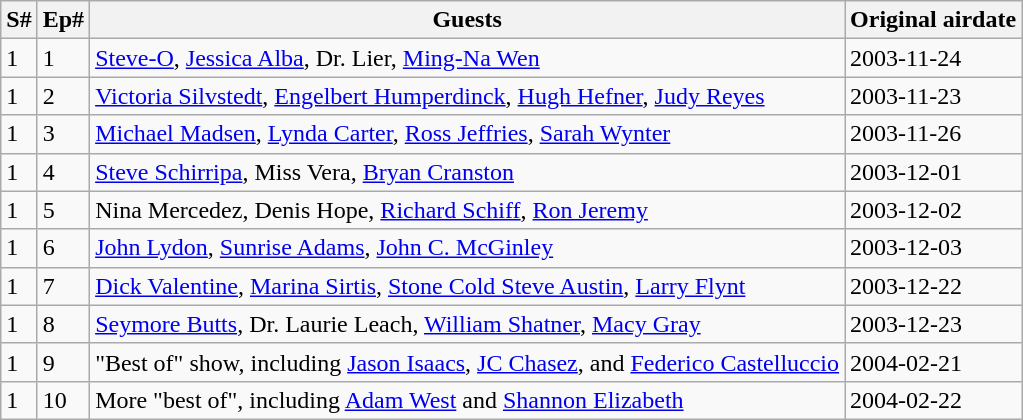<table class="wikitable">
<tr>
<th>S#</th>
<th>Ep#</th>
<th>Guests</th>
<th>Original airdate</th>
</tr>
<tr>
<td>1</td>
<td>1</td>
<td><a href='#'>Steve-O</a>, <a href='#'>Jessica Alba</a>, Dr. Lier, <a href='#'>Ming-Na Wen</a></td>
<td>2003-11-24</td>
</tr>
<tr>
<td>1</td>
<td>2</td>
<td><a href='#'>Victoria Silvstedt</a>, <a href='#'>Engelbert Humperdinck</a>, <a href='#'>Hugh Hefner</a>, <a href='#'>Judy Reyes</a></td>
<td>2003-11-23</td>
</tr>
<tr>
<td>1</td>
<td>3</td>
<td><a href='#'>Michael Madsen</a>, <a href='#'>Lynda Carter</a>, <a href='#'>Ross Jeffries</a>, <a href='#'>Sarah Wynter</a></td>
<td>2003-11-26</td>
</tr>
<tr>
<td>1</td>
<td>4</td>
<td><a href='#'>Steve Schirripa</a>, Miss Vera, <a href='#'>Bryan Cranston</a></td>
<td>2003-12-01</td>
</tr>
<tr>
<td>1</td>
<td>5</td>
<td>Nina Mercedez, Denis Hope, <a href='#'>Richard Schiff</a>, <a href='#'>Ron Jeremy</a></td>
<td>2003-12-02</td>
</tr>
<tr>
<td>1</td>
<td>6</td>
<td><a href='#'>John Lydon</a>, <a href='#'>Sunrise Adams</a>, <a href='#'>John C. McGinley</a></td>
<td>2003-12-03</td>
</tr>
<tr>
<td>1</td>
<td>7</td>
<td><a href='#'>Dick Valentine</a>, <a href='#'>Marina Sirtis</a>, <a href='#'>Stone Cold Steve Austin</a>, <a href='#'>Larry Flynt</a></td>
<td>2003-12-22</td>
</tr>
<tr>
<td>1</td>
<td>8</td>
<td><a href='#'>Seymore Butts</a>, Dr. Laurie Leach, <a href='#'>William Shatner</a>, <a href='#'>Macy Gray</a></td>
<td>2003-12-23</td>
</tr>
<tr>
<td>1</td>
<td>9</td>
<td>"Best of" show, including <a href='#'>Jason Isaacs</a>, <a href='#'>JC Chasez</a>, and <a href='#'>Federico Castelluccio</a></td>
<td>2004-02-21</td>
</tr>
<tr>
<td>1</td>
<td>10</td>
<td>More "best of", including <a href='#'>Adam West</a> and <a href='#'>Shannon Elizabeth</a></td>
<td>2004-02-22</td>
</tr>
</table>
